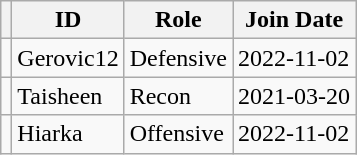<table class="wikitable">
<tr>
<th></th>
<th>ID</th>
<th>Role</th>
<th>Join Date</th>
</tr>
<tr>
<td></td>
<td>Gerovic12</td>
<td>Defensive</td>
<td>2022-11-02</td>
</tr>
<tr>
<td></td>
<td>Taisheen</td>
<td>Recon</td>
<td>2021-03-20</td>
</tr>
<tr>
<td></td>
<td>Hiarka</td>
<td>Offensive</td>
<td>2022-11-02</td>
</tr>
</table>
